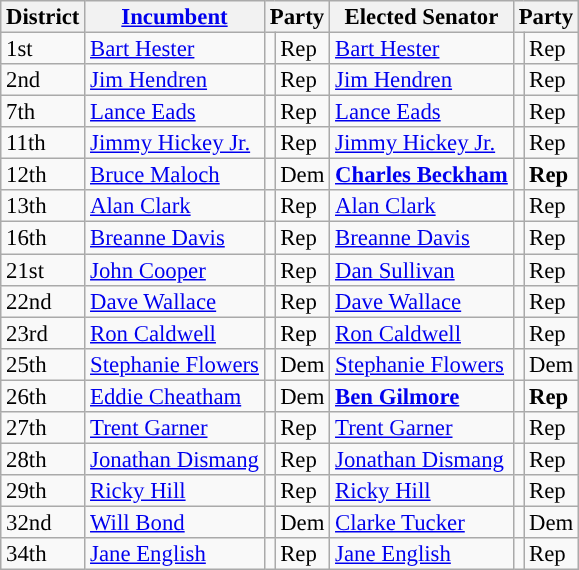<table class="sortable wikitable" style="font-size:95%;line-height:14px;">
<tr>
<th class="unsortable">District</th>
<th class="unsortable"><a href='#'>Incumbent</a></th>
<th colspan="2">Party</th>
<th class="unsortable">Elected Senator</th>
<th colspan="2">Party</th>
</tr>
<tr>
<td>1st</td>
<td><a href='#'>Bart Hester</a></td>
<td style="background:"></td>
<td>Rep</td>
<td><a href='#'>Bart Hester</a></td>
<td style="background:"></td>
<td>Rep</td>
</tr>
<tr>
<td>2nd</td>
<td><a href='#'>Jim Hendren</a></td>
<td style="background:"></td>
<td>Rep</td>
<td><a href='#'>Jim Hendren</a></td>
<td style="background:"></td>
<td>Rep</td>
</tr>
<tr>
<td>7th</td>
<td><a href='#'>Lance Eads</a></td>
<td style="background:"></td>
<td>Rep</td>
<td><a href='#'>Lance Eads</a></td>
<td style="background:"></td>
<td>Rep</td>
</tr>
<tr>
<td>11th</td>
<td><a href='#'>Jimmy Hickey Jr.</a></td>
<td style="background:"></td>
<td>Rep</td>
<td><a href='#'>Jimmy Hickey Jr.</a></td>
<td style="background:"></td>
<td>Rep</td>
</tr>
<tr>
<td>12th</td>
<td><a href='#'>Bruce Maloch</a></td>
<td style="background:"></td>
<td>Dem</td>
<td><strong><a href='#'>Charles Beckham</a></strong></td>
<td style="background:"></td>
<td><strong>Rep</strong></td>
</tr>
<tr>
<td>13th</td>
<td><a href='#'>Alan Clark</a></td>
<td style="background:"></td>
<td>Rep</td>
<td><a href='#'>Alan Clark</a></td>
<td style="background:"></td>
<td>Rep</td>
</tr>
<tr>
<td>16th</td>
<td><a href='#'>Breanne Davis</a></td>
<td style="background:"></td>
<td>Rep</td>
<td><a href='#'>Breanne Davis</a></td>
<td style="background:"></td>
<td>Rep</td>
</tr>
<tr>
<td>21st</td>
<td><a href='#'>John Cooper</a></td>
<td style="background:"></td>
<td>Rep</td>
<td><a href='#'>Dan Sullivan</a></td>
<td style="background:"></td>
<td>Rep</td>
</tr>
<tr>
<td>22nd</td>
<td><a href='#'>Dave Wallace</a></td>
<td style="background:"></td>
<td>Rep</td>
<td><a href='#'>Dave Wallace</a></td>
<td style="background:"></td>
<td>Rep</td>
</tr>
<tr>
<td>23rd</td>
<td><a href='#'>Ron Caldwell</a></td>
<td style="background:"></td>
<td>Rep</td>
<td><a href='#'>Ron Caldwell</a></td>
<td style="background:"></td>
<td>Rep</td>
</tr>
<tr>
<td>25th</td>
<td><a href='#'>Stephanie Flowers</a></td>
<td style="background:"></td>
<td>Dem</td>
<td><a href='#'>Stephanie Flowers</a></td>
<td style="background:"></td>
<td>Dem</td>
</tr>
<tr>
<td>26th</td>
<td><a href='#'>Eddie Cheatham</a></td>
<td style="background:"></td>
<td>Dem</td>
<td><strong><a href='#'>Ben Gilmore</a></strong></td>
<td style="background:"></td>
<td><strong>Rep</strong></td>
</tr>
<tr>
<td>27th</td>
<td><a href='#'>Trent Garner</a></td>
<td style="background:"></td>
<td>Rep</td>
<td><a href='#'>Trent Garner</a></td>
<td style="background:"></td>
<td>Rep</td>
</tr>
<tr>
<td>28th</td>
<td><a href='#'>Jonathan Dismang</a></td>
<td style="background:"></td>
<td>Rep</td>
<td><a href='#'>Jonathan Dismang</a></td>
<td style="background:"></td>
<td>Rep</td>
</tr>
<tr>
<td>29th</td>
<td><a href='#'>Ricky Hill</a></td>
<td style="background:"></td>
<td>Rep</td>
<td><a href='#'>Ricky Hill</a></td>
<td style="background:"></td>
<td>Rep</td>
</tr>
<tr>
<td>32nd</td>
<td><a href='#'>Will Bond</a></td>
<td style="background:"></td>
<td>Dem</td>
<td><a href='#'>Clarke Tucker</a></td>
<td style="background:"></td>
<td>Dem</td>
</tr>
<tr>
<td>34th</td>
<td><a href='#'>Jane English</a></td>
<td style="background:"></td>
<td>Rep</td>
<td><a href='#'>Jane English</a></td>
<td style="background:"></td>
<td>Rep</td>
</tr>
</table>
